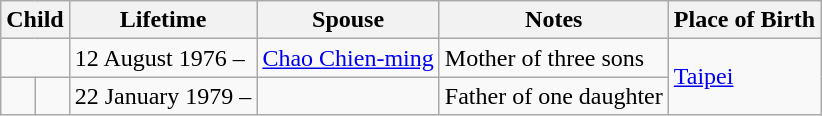<table class="wikitable">
<tr>
<th colspan="2">Child</th>
<th>Lifetime</th>
<th>Spouse</th>
<th>Notes</th>
<th>Place of Birth</th>
</tr>
<tr>
<td colspan=2></td>
<td>12 August 1976 –</td>
<td><a href='#'>Chao Chien-ming</a></td>
<td>Mother of three sons</td>
<td rowspan=2><a href='#'>Taipei</a></td>
</tr>
<tr>
<td></td>
<td></td>
<td>22 January 1979 –</td>
<td></td>
<td>Father of one daughter</td>
</tr>
</table>
